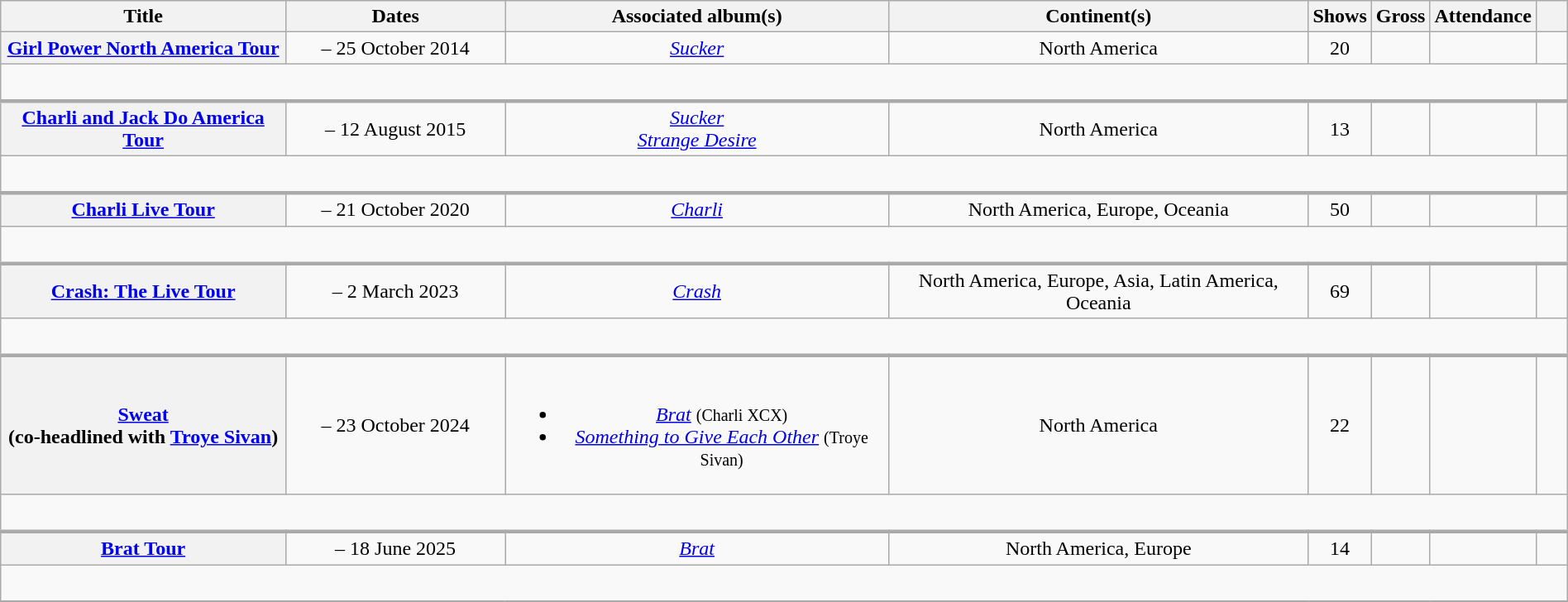<table class="wikitable sortable plainrowheaders" style="text-align:center;" width=100%>
<tr>
<th scope="col">Title</th>
<th scope="col" width=14%>Dates</th>
<th scope="col">Associated album(s)</th>
<th scope="col">Continent(s)</th>
<th scope="col">Shows</th>
<th scope="col">Gross</th>
<th scope="col">Attendance</th>
<th scope="col" width=2% class="unsortable"></th>
</tr>
<tr>
<th scope="row"><a href='#'>Girl Power North America Tour</a></th>
<td> – 25 October 2014</td>
<td><em><a href='#'>Sucker</a></em></td>
<td> North America</td>
<td>20</td>
<td></td>
<td></td>
<td></td>
</tr>
<tr>
<td colspan="8" style="border-bottom-width:3px; padding:5px;"><br></td>
</tr>
<tr>
<th scope="row"><a href='#'>Charli and Jack Do America Tour</a></th>
<td> – 12 August 2015</td>
<td><em><a href='#'>Sucker</a></em><br><em><a href='#'>Strange Desire</a></em></td>
<td> North America</td>
<td>13</td>
<td></td>
<td></td>
<td></td>
</tr>
<tr>
<td colspan="8" style="border-bottom-width:3px; padding:5px;"><br></td>
</tr>
<tr>
<th scope="row"><a href='#'>Charli Live Tour</a></th>
<td> – 21 October 2020</td>
<td><em><a href='#'>Charli</a></em></td>
<td> North America, Europe, Oceania</td>
<td>50</td>
<td></td>
<td></td>
<td></td>
</tr>
<tr>
<td colspan="8" style="border-bottom-width:3px; padding:5px;"><br></td>
</tr>
<tr>
<th scope="row"><a href='#'>Crash: The Live Tour</a></th>
<td> – 2 March 2023</td>
<td><em><a href='#'>Crash</a></em></td>
<td> North America, Europe, Asia, Latin America, Oceania</td>
<td>69</td>
<td></td>
<td></td>
<td></td>
</tr>
<tr>
<td colspan="8" style="border-bottom-width:3px; padding:5px;"><br></td>
</tr>
<tr>
<th scope="row"><a href='#'>Sweat</a><br>(co-headlined with <a href='#'>Troye Sivan</a>)</th>
<td> – 23 October 2024</td>
<td><br><ul><li><em><a href='#'>Brat</a></em> <small>(Charli XCX)</small></li><li><em><a href='#'>Something to Give Each Other</a></em> <small>(Troye Sivan)</small></li></ul></td>
<td> North America</td>
<td>22</td>
<td></td>
<td></td>
<td></td>
</tr>
<tr>
<td colspan="8" style="border-bottom-width:3px; padding:5px;"><br></td>
</tr>
<tr>
<th scope="row"><a href='#'>Brat Tour</a></th>
<td> – 18 June 2025</td>
<td><em><a href='#'>Brat</a></em></td>
<td> North America, Europe</td>
<td>14</td>
<td></td>
<td></td>
<td></td>
</tr>
<tr>
<td colspan="8" style="border-bottom-width:3px; padding:5px;"><br></td>
</tr>
<tr>
</tr>
</table>
